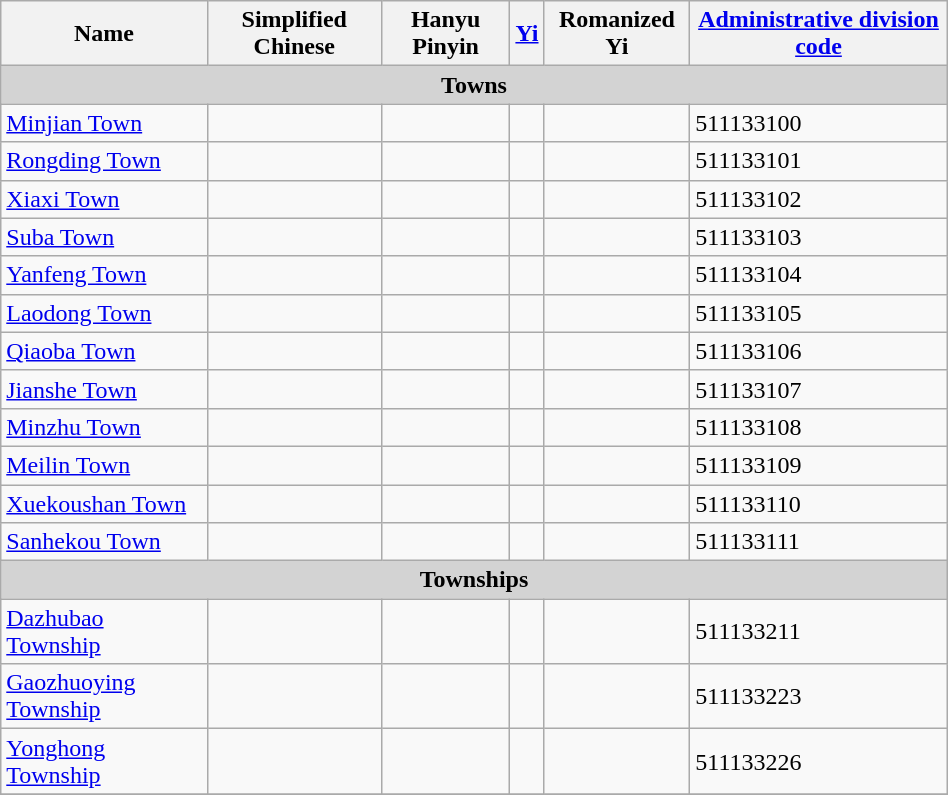<table class="wikitable" align="center" style="width:50%; border="1">
<tr>
<th>Name</th>
<th>Simplified Chinese</th>
<th>Hanyu Pinyin</th>
<th><a href='#'>Yi</a></th>
<th>Romanized Yi</th>
<th><a href='#'>Administrative division code</a></th>
</tr>
<tr>
<td colspan="7"  style="text-align:center; background:#d3d3d3;"><strong>Towns</strong></td>
</tr>
<tr --------->
<td><a href='#'>Minjian Town</a></td>
<td></td>
<td></td>
<td></td>
<td></td>
<td>511133100</td>
</tr>
<tr>
<td><a href='#'>Rongding Town</a></td>
<td></td>
<td></td>
<td></td>
<td></td>
<td>511133101</td>
</tr>
<tr>
<td><a href='#'>Xiaxi Town</a></td>
<td></td>
<td></td>
<td></td>
<td></td>
<td>511133102</td>
</tr>
<tr>
<td><a href='#'>Suba Town</a></td>
<td></td>
<td></td>
<td></td>
<td></td>
<td>511133103</td>
</tr>
<tr>
<td><a href='#'>Yanfeng Town</a></td>
<td></td>
<td></td>
<td></td>
<td></td>
<td>511133104</td>
</tr>
<tr>
<td><a href='#'>Laodong Town</a></td>
<td></td>
<td></td>
<td></td>
<td></td>
<td>511133105</td>
</tr>
<tr>
<td><a href='#'>Qiaoba Town</a></td>
<td></td>
<td></td>
<td></td>
<td></td>
<td>511133106</td>
</tr>
<tr>
<td><a href='#'>Jianshe Town</a></td>
<td></td>
<td></td>
<td></td>
<td></td>
<td>511133107</td>
</tr>
<tr>
<td><a href='#'>Minzhu Town</a></td>
<td></td>
<td></td>
<td></td>
<td></td>
<td>511133108</td>
</tr>
<tr>
<td><a href='#'>Meilin Town</a></td>
<td></td>
<td></td>
<td></td>
<td></td>
<td>511133109</td>
</tr>
<tr>
<td><a href='#'>Xuekoushan Town</a></td>
<td></td>
<td></td>
<td></td>
<td></td>
<td>511133110</td>
</tr>
<tr>
<td><a href='#'>Sanhekou Town</a></td>
<td></td>
<td></td>
<td></td>
<td></td>
<td>511133111</td>
</tr>
<tr>
<td colspan="7"  style="text-align:center; background:#d3d3d3;"><strong>Townships</strong></td>
</tr>
<tr --------->
<td><a href='#'>Dazhubao Township</a></td>
<td></td>
<td></td>
<td></td>
<td></td>
<td>511133211</td>
</tr>
<tr>
<td><a href='#'>Gaozhuoying Township</a></td>
<td></td>
<td></td>
<td></td>
<td></td>
<td>511133223</td>
</tr>
<tr>
<td><a href='#'>Yonghong Township</a></td>
<td></td>
<td></td>
<td></td>
<td></td>
<td>511133226</td>
</tr>
<tr>
</tr>
</table>
